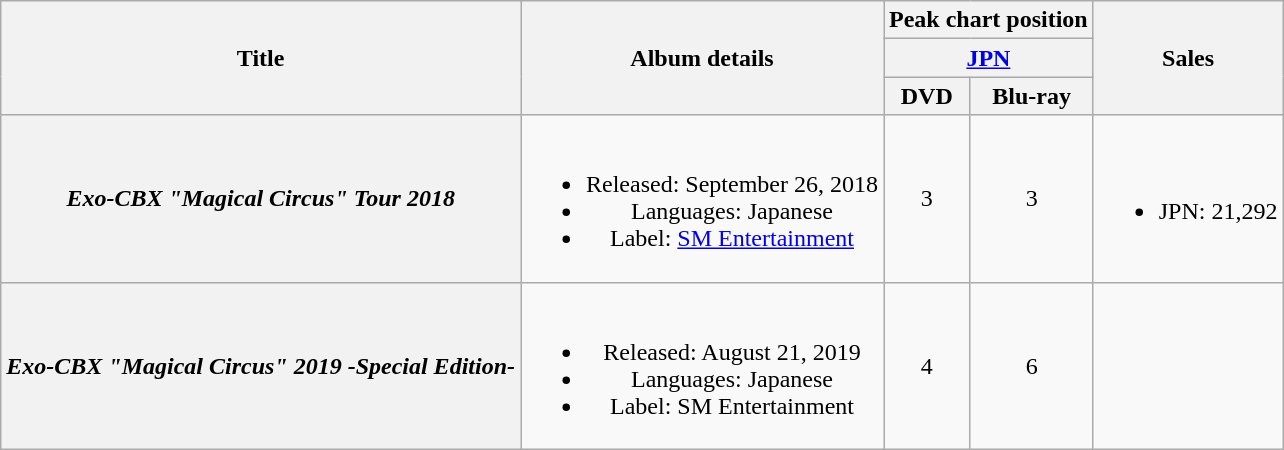<table class="wikitable plainrowheaders" style="text-align:center">
<tr>
<th rowspan="3">Title</th>
<th rowspan="3">Album details</th>
<th colspan="2">Peak chart position</th>
<th rowspan="3">Sales</th>
</tr>
<tr>
<th scope="col" colspan="2"><a href='#'>JPN</a></th>
</tr>
<tr>
<th>DVD<br></th>
<th>Blu-ray<br></th>
</tr>
<tr>
<th scope="row"><em>Exo-CBX "Magical Circus" Tour 2018</em></th>
<td><br><ul><li>Released: September 26, 2018</li><li>Languages: Japanese</li><li>Label: <a href='#'>SM Entertainment</a></li></ul></td>
<td>3</td>
<td>3</td>
<td><br><ul><li>JPN: 21,292</li></ul></td>
</tr>
<tr>
<th scope="row"><em>Exo-CBX "Magical Circus" 2019 -Special Edition-</em></th>
<td><br><ul><li>Released: August 21, 2019</li><li>Languages: Japanese</li><li>Label: SM Entertainment</li></ul></td>
<td>4</td>
<td>6</td>
<td></td>
</tr>
</table>
